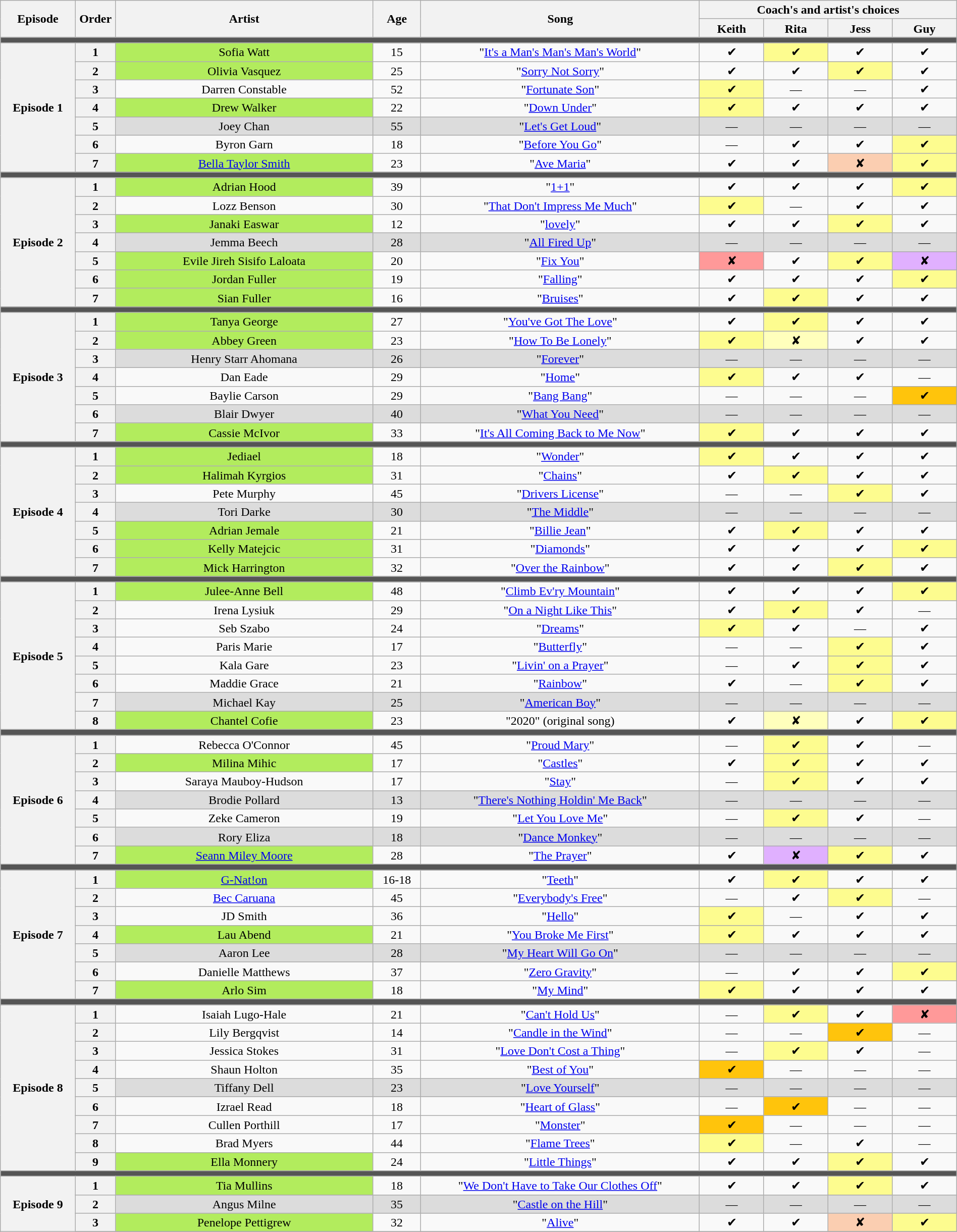<table class="wikitable" style="text-align:center; line-height:17px; width:100%">
<tr>
<th rowspan="2" scope="col" style="width:07%">Episode</th>
<th rowspan="2" scope="col" style="width:02%">Order</th>
<th rowspan="2" scope="col" style="width:24%">Artist</th>
<th rowspan="2" scope="col" style="width:04.5%">Age</th>
<th rowspan="2" scope="col" style="width:26%">Song</th>
<th colspan="4" scope="col" style="width:40%">Coach's and artist's choices</th>
</tr>
<tr>
<th style="width:06%">Keith</th>
<th style="width:06%">Rita</th>
<th style="width:06%">Jess</th>
<th style="width:06%">Guy</th>
</tr>
<tr>
<td colspan="12" style="background:#555"></td>
</tr>
<tr>
<th scope="row" rowspan="7">Episode 1<br></th>
<th>1</th>
<td style="background:#B2EC5D">Sofia Watt</td>
<td>15</td>
<td>"<a href='#'>It's a Man's Man's Man's World</a>"</td>
<td>✔</td>
<td style="background:#FDFC8F">✔</td>
<td>✔</td>
<td>✔</td>
</tr>
<tr>
<th>2</th>
<td style="background:#B2EC5D">Olivia Vasquez</td>
<td>25</td>
<td>"<a href='#'>Sorry Not Sorry</a>"</td>
<td>✔</td>
<td>✔</td>
<td style="background:#FDFC8F">✔</td>
<td>✔</td>
</tr>
<tr>
<th>3</th>
<td>Darren Constable</td>
<td>52</td>
<td>"<a href='#'>Fortunate Son</a>"</td>
<td style="background:#FDFC8F">✔</td>
<td>—</td>
<td>—</td>
<td>✔</td>
</tr>
<tr>
<th>4</th>
<td style="background:#B2EC5D">Drew Walker</td>
<td>22</td>
<td>"<a href='#'>Down Under</a>"</td>
<td style="background:#FDFC8F">✔</td>
<td>✔</td>
<td>✔</td>
<td>✔</td>
</tr>
<tr style="background:#DCDCDC">
<th>5</th>
<td>Joey Chan</td>
<td>55</td>
<td>"<a href='#'>Let's Get Loud</a>"</td>
<td>—</td>
<td>—</td>
<td>—</td>
<td>—</td>
</tr>
<tr>
<th>6</th>
<td>Byron Garn</td>
<td>18</td>
<td>"<a href='#'>Before You Go</a>"</td>
<td>—</td>
<td>✔</td>
<td>✔</td>
<td style="background:#FDFC8F">✔</td>
</tr>
<tr>
<th>7</th>
<td style="background:#B2EC5D"><a href='#'>Bella Taylor Smith</a></td>
<td>23</td>
<td>"<a href='#'>Ave Maria</a>"</td>
<td>✔</td>
<td>✔</td>
<td style="background:#FBCEB1">✘</td>
<td style="background:#FDFC8F">✔</td>
</tr>
<tr>
<td colspan="12" style="background:#555"></td>
</tr>
<tr>
<th scope="row" rowspan="7">Episode 2<br></th>
<th>1</th>
<td style="background:#B2EC5D">Adrian Hood</td>
<td>39</td>
<td>"<a href='#'>1+1</a>"</td>
<td>✔</td>
<td>✔</td>
<td>✔</td>
<td style="background:#FDFC8F">✔</td>
</tr>
<tr>
<th>2</th>
<td>Lozz Benson</td>
<td>30</td>
<td>"<a href='#'>That Don't Impress Me Much</a>"</td>
<td style="background:#FDFC8F">✔</td>
<td>—</td>
<td>✔</td>
<td>✔</td>
</tr>
<tr>
<th>3</th>
<td style="background:#B2EC5D">Janaki Easwar</td>
<td>12</td>
<td>"<a href='#'>lovely</a>"</td>
<td>✔</td>
<td>✔</td>
<td style="background:#FDFC8F">✔</td>
<td>✔</td>
</tr>
<tr style="background:#DCDCDC">
<th>4</th>
<td>Jemma Beech</td>
<td>28</td>
<td>"<a href='#'>All Fired Up</a>"</td>
<td>—</td>
<td>—</td>
<td>—</td>
<td>—</td>
</tr>
<tr>
<th>5</th>
<td style="background:#B2EC5D">Evile Jireh Sisifo Laloata</td>
<td>20</td>
<td>"<a href='#'>Fix You</a>"</td>
<td style="background:#FF9999">✘</td>
<td>✔</td>
<td style="background:#FDFC8F">✔</td>
<td style="background:#E0B0FF">✘</td>
</tr>
<tr>
<th>6</th>
<td style="background:#B2EC5D">Jordan Fuller</td>
<td>19</td>
<td>"<a href='#'>Falling</a>"</td>
<td>✔</td>
<td>✔</td>
<td>✔</td>
<td style="background:#FDFC8F">✔</td>
</tr>
<tr>
<th>7</th>
<td style="background:#B2EC5D">Sian Fuller</td>
<td>16</td>
<td>"<a href='#'>Bruises</a>"</td>
<td>✔</td>
<td style="background:#FDFC8F">✔</td>
<td>✔</td>
<td>✔</td>
</tr>
<tr>
<td colspan="12" style="background:#555"></td>
</tr>
<tr>
<th scope="row" rowspan="7">Episode 3<br></th>
<th>1</th>
<td style="background:#B2EC5D">Tanya George</td>
<td>27</td>
<td>"<a href='#'>You've Got The Love</a>"</td>
<td>✔</td>
<td style="background:#FDFC8F">✔</td>
<td>✔</td>
<td>✔</td>
</tr>
<tr>
<th>2</th>
<td style="background:#B2EC5D">Abbey Green</td>
<td>23</td>
<td>"<a href='#'>How To Be Lonely</a>"</td>
<td style="background:#FDFC8F">✔</td>
<td style="background:#ffffbc"">✘</td>
<td>✔</td>
<td>✔</td>
</tr>
<tr style="background:#DCDCDC">
<th>3</th>
<td>Henry Starr Ahomana</td>
<td>26</td>
<td>"<a href='#'>Forever</a>"</td>
<td>—</td>
<td>—</td>
<td>—</td>
<td>—</td>
</tr>
<tr>
<th>4</th>
<td>Dan Eade</td>
<td>29</td>
<td>"<a href='#'>Home</a>"</td>
<td style="background:#FDFC8F">✔</td>
<td>✔</td>
<td>✔</td>
<td>—</td>
</tr>
<tr>
<th>5</th>
<td>Baylie Carson</td>
<td>29</td>
<td>"<a href='#'>Bang Bang</a>"</td>
<td>—</td>
<td>—</td>
<td>—</td>
<td style="background:#FFC40C">✔</td>
</tr>
<tr style="background:#DCDCDC">
<th>6</th>
<td>Blair Dwyer</td>
<td>40</td>
<td>"<a href='#'>What You Need</a>"</td>
<td>—</td>
<td>—</td>
<td>—</td>
<td>—</td>
</tr>
<tr>
<th>7</th>
<td style="background:#B2EC5D">Cassie McIvor</td>
<td>33</td>
<td>"<a href='#'>It's All Coming Back to Me Now</a>"</td>
<td style="background:#FDFC8F">✔</td>
<td>✔</td>
<td>✔</td>
<td>✔</td>
</tr>
<tr>
<td colspan="12" style="background:#555"></td>
</tr>
<tr>
<th scope="row" rowspan="7">Episode 4<br></th>
<th>1</th>
<td style="background:#B2EC5D">Jediael</td>
<td>18</td>
<td>"<a href='#'>Wonder</a>"</td>
<td style="background:#FDFC8F">✔</td>
<td>✔</td>
<td>✔</td>
<td>✔</td>
</tr>
<tr>
<th>2</th>
<td style="background:#B2EC5D">Halimah Kyrgios</td>
<td>31</td>
<td>"<a href='#'>Chains</a>"</td>
<td>✔</td>
<td style="background:#FDFC8F">✔</td>
<td>✔</td>
<td>✔</td>
</tr>
<tr>
<th>3</th>
<td>Pete Murphy</td>
<td>45</td>
<td>"<a href='#'>Drivers License</a>"</td>
<td>—</td>
<td>—</td>
<td style="background:#FDFC8F">✔</td>
<td>✔</td>
</tr>
<tr style="background:#DCDCDC">
<th>4</th>
<td>Tori Darke</td>
<td>30</td>
<td>"<a href='#'>The Middle</a>"</td>
<td>—</td>
<td>—</td>
<td>—</td>
<td>—</td>
</tr>
<tr>
<th>5</th>
<td style="background:#B2EC5D">Adrian Jemale</td>
<td>21</td>
<td>"<a href='#'>Billie Jean</a>"</td>
<td>✔</td>
<td style="background:#FDFC8F">✔</td>
<td>✔</td>
<td>✔</td>
</tr>
<tr>
<th>6</th>
<td style="background:#B2EC5D">Kelly Matejcic</td>
<td>31</td>
<td>"<a href='#'>Diamonds</a>"</td>
<td>✔</td>
<td>✔</td>
<td>✔</td>
<td style="background:#FDFC8F">✔</td>
</tr>
<tr>
<th>7</th>
<td style="background:#B2EC5D">Mick Harrington</td>
<td>32</td>
<td>"<a href='#'>Over the Rainbow</a>"</td>
<td>✔</td>
<td>✔</td>
<td style="background:#FDFC8F">✔</td>
<td>✔</td>
</tr>
<tr>
<td colspan="12" style="background:#555"></td>
</tr>
<tr>
<th scope="row" rowspan="8">Episode 5<br></th>
<th>1</th>
<td style="background:#B2EC5D">Julee-Anne Bell</td>
<td>48</td>
<td>"<a href='#'>Climb Ev'ry Mountain</a>"</td>
<td>✔</td>
<td>✔</td>
<td>✔</td>
<td style="background:#FDFC8F">✔</td>
</tr>
<tr>
<th>2</th>
<td>Irena Lysiuk</td>
<td>29</td>
<td>"<a href='#'>On a Night Like This</a>"</td>
<td>✔</td>
<td style="background:#FDFC8F">✔</td>
<td>✔</td>
<td>—</td>
</tr>
<tr>
<th>3</th>
<td>Seb Szabo</td>
<td>24</td>
<td>"<a href='#'>Dreams</a>"</td>
<td style="background:#FDFC8F">✔</td>
<td>✔</td>
<td>—</td>
<td>✔</td>
</tr>
<tr>
<th>4</th>
<td>Paris Marie</td>
<td>17</td>
<td>"<a href='#'>Butterfly</a>"</td>
<td>—</td>
<td>—</td>
<td style="background:#FDFC8F">✔</td>
<td>✔</td>
</tr>
<tr>
<th>5</th>
<td>Kala Gare</td>
<td>23</td>
<td>"<a href='#'>Livin' on a Prayer</a>"</td>
<td>—</td>
<td>✔</td>
<td style="background:#FDFC8F">✔</td>
<td>✔</td>
</tr>
<tr>
<th>6</th>
<td>Maddie Grace</td>
<td>21</td>
<td>"<a href='#'>Rainbow</a>"</td>
<td>✔</td>
<td>—</td>
<td style="background:#FDFC8F">✔</td>
<td>✔</td>
</tr>
<tr style="background:#DCDCDC">
<th>7</th>
<td>Michael Kay</td>
<td>25</td>
<td>"<a href='#'>American Boy</a>"</td>
<td>—</td>
<td>—</td>
<td>—</td>
<td>—</td>
</tr>
<tr>
<th>8</th>
<td style="background:#B2EC5D">Chantel Cofie</td>
<td>23</td>
<td>"2020" (original song)</td>
<td>✔</td>
<td style="background:#ffffbc">✘</td>
<td>✔</td>
<td style="background:#FDFC8F">✔</td>
</tr>
<tr>
<td colspan="12" style="background:#555"></td>
</tr>
<tr>
<th scope="row" rowspan="7">Episode 6<br></th>
<th>1</th>
<td>Rebecca O'Connor</td>
<td>45</td>
<td>"<a href='#'>Proud Mary</a>"</td>
<td>—</td>
<td style="background:#FDFC8F">✔</td>
<td>✔</td>
<td>—</td>
</tr>
<tr>
<th>2</th>
<td style="background:#B2EC5D">Milina Mihic</td>
<td>17</td>
<td>"<a href='#'>Castles</a>"</td>
<td>✔</td>
<td style="background:#FDFC8F">✔</td>
<td>✔</td>
<td>✔</td>
</tr>
<tr>
<th>3</th>
<td>Saraya Mauboy-Hudson</td>
<td>17</td>
<td>"<a href='#'>Stay</a>"</td>
<td>—</td>
<td style="background:#FDFC8F">✔</td>
<td>✔</td>
<td>✔</td>
</tr>
<tr style="background:#DCDCDC">
<th>4</th>
<td>Brodie Pollard</td>
<td>13</td>
<td>"<a href='#'>There's Nothing Holdin' Me Back</a>"</td>
<td>—</td>
<td>—</td>
<td>—</td>
<td>—</td>
</tr>
<tr>
<th>5</th>
<td>Zeke Cameron</td>
<td>19</td>
<td>"<a href='#'>Let You Love Me</a>"</td>
<td>—</td>
<td style="background:#FDFC8F">✔</td>
<td>✔</td>
<td>—</td>
</tr>
<tr style="background:#DCDCDC">
<th>6</th>
<td>Rory Eliza</td>
<td>18</td>
<td>"<a href='#'>Dance Monkey</a>"</td>
<td>—</td>
<td>—</td>
<td>—</td>
<td>—</td>
</tr>
<tr>
<th>7</th>
<td style="background:#B2EC5D"><a href='#'>Seann Miley Moore</a></td>
<td>28</td>
<td>"<a href='#'>The Prayer</a>"</td>
<td>✔</td>
<td style="background:#E0B0FF">✘</td>
<td style="background:#FDFC8F">✔</td>
<td>✔</td>
</tr>
<tr>
<td colspan="12" style="background:#555"></td>
</tr>
<tr>
<th scope="row" rowspan="7">Episode 7<br></th>
<th>1</th>
<td style="background:#B2EC5D"><a href='#'>G-Nat!on</a></td>
<td>16-18</td>
<td>"<a href='#'>Teeth</a>"</td>
<td>✔</td>
<td style="background:#FDFC8F">✔</td>
<td>✔</td>
<td>✔</td>
</tr>
<tr>
<th>2</th>
<td><a href='#'>Bec Caruana</a></td>
<td>45</td>
<td>"<a href='#'>Everybody's Free</a>"</td>
<td>—</td>
<td>✔</td>
<td style="background:#FDFC8F">✔</td>
<td>—</td>
</tr>
<tr>
<th>3</th>
<td>JD Smith</td>
<td>36</td>
<td>"<a href='#'>Hello</a>"</td>
<td style="background:#FDFC8F">✔</td>
<td>—</td>
<td>✔</td>
<td>✔</td>
</tr>
<tr>
<th>4</th>
<td style="background:#B2EC5D">Lau Abend</td>
<td>21</td>
<td>"<a href='#'>You Broke Me First</a>"</td>
<td style="background:#FDFC8F">✔</td>
<td>✔</td>
<td>✔</td>
<td>✔</td>
</tr>
<tr style="background:#DCDCDC">
<th>5</th>
<td>Aaron Lee</td>
<td>28</td>
<td>"<a href='#'>My Heart Will Go On</a>"</td>
<td>—</td>
<td>—</td>
<td>—</td>
<td>—</td>
</tr>
<tr>
<th>6</th>
<td>Danielle Matthews</td>
<td>37</td>
<td>"<a href='#'>Zero Gravity</a>"</td>
<td>—</td>
<td>✔</td>
<td>✔</td>
<td style="background:#FDFC8F">✔</td>
</tr>
<tr>
<th>7</th>
<td style="background:#B2EC5D">Arlo Sim</td>
<td>18</td>
<td>"<a href='#'>My Mind</a>"</td>
<td style="background:#FDFC8F">✔</td>
<td>✔</td>
<td>✔</td>
<td>✔</td>
</tr>
<tr>
<td colspan="12" style="background:#555"></td>
</tr>
<tr>
<th scope="row" rowspan="9">Episode 8<br></th>
<th>1</th>
<td>Isaiah Lugo-Hale</td>
<td>21</td>
<td>"<a href='#'>Can't Hold Us</a>"</td>
<td>—</td>
<td style="background:#FDFC8F">✔</td>
<td>✔</td>
<td style="background:#FF9999">✘</td>
</tr>
<tr>
<th>2</th>
<td>Lily Bergqvist</td>
<td>14</td>
<td>"<a href='#'>Candle in the Wind</a>"</td>
<td>—</td>
<td>—</td>
<td style="background:#FFC40C">✔</td>
<td>—</td>
</tr>
<tr>
<th>3</th>
<td>Jessica Stokes</td>
<td>31</td>
<td>"<a href='#'>Love Don't Cost a Thing</a>"</td>
<td>—</td>
<td style="background:#FDFC8F">✔</td>
<td>✔</td>
<td>—</td>
</tr>
<tr>
<th>4</th>
<td>Shaun Holton</td>
<td>35</td>
<td>"<a href='#'>Best of You</a>"</td>
<td style="background:#FFC40C">✔</td>
<td>—</td>
<td>—</td>
<td>—</td>
</tr>
<tr style="background:#DCDCDC">
<th>5</th>
<td>Tiffany Dell</td>
<td>23</td>
<td>"<a href='#'>Love Yourself</a>"</td>
<td>—</td>
<td>—</td>
<td>—</td>
<td>—</td>
</tr>
<tr>
<th>6</th>
<td>Izrael Read</td>
<td>18</td>
<td>"<a href='#'>Heart of Glass</a>"</td>
<td>—</td>
<td style="background:#FFC40C">✔</td>
<td>—</td>
<td>—</td>
</tr>
<tr>
<th>7</th>
<td>Cullen Porthill</td>
<td>17</td>
<td>"<a href='#'>Monster</a>"</td>
<td style="background:#FFC40C">✔</td>
<td>—</td>
<td>—</td>
<td>—</td>
</tr>
<tr>
<th>8</th>
<td>Brad Myers</td>
<td>44</td>
<td>"<a href='#'>Flame Trees</a>"</td>
<td style="background:#FDFC8F">✔</td>
<td>—</td>
<td>✔</td>
<td>—</td>
</tr>
<tr>
<th>9</th>
<td style="background:#B2EC5D">Ella Monnery</td>
<td>24</td>
<td>"<a href='#'>Little Things</a>"</td>
<td>✔</td>
<td>✔</td>
<td style="background:#FDFC8F">✔</td>
<td>✔</td>
</tr>
<tr>
<td colspan="12" style="background:#555"></td>
</tr>
<tr>
<th scope="row" rowspan="7">Episode 9<br></th>
<th>1</th>
<td style="background:#B2EC5D">Tia Mullins</td>
<td>18</td>
<td>"<a href='#'>We Don't Have to Take Our Clothes Off</a>"</td>
<td>✔</td>
<td>✔</td>
<td style="background:#FDFC8F">✔</td>
<td>✔</td>
</tr>
<tr style="background:#DCDCDC">
<th>2</th>
<td>Angus Milne</td>
<td>35</td>
<td>"<a href='#'>Castle on the Hill</a>"</td>
<td>—</td>
<td>—</td>
<td>—</td>
<td>—</td>
</tr>
<tr>
<th>3</th>
<td style="background:#B2EC5D">Penelope Pettigrew</td>
<td>32</td>
<td>"<a href='#'>Alive</a>"</td>
<td>✔</td>
<td>✔</td>
<td style="background:#FBCEB1">✘</td>
<td style="background:#FDFC8F">✔</td>
</tr>
<tr>
</tr>
</table>
